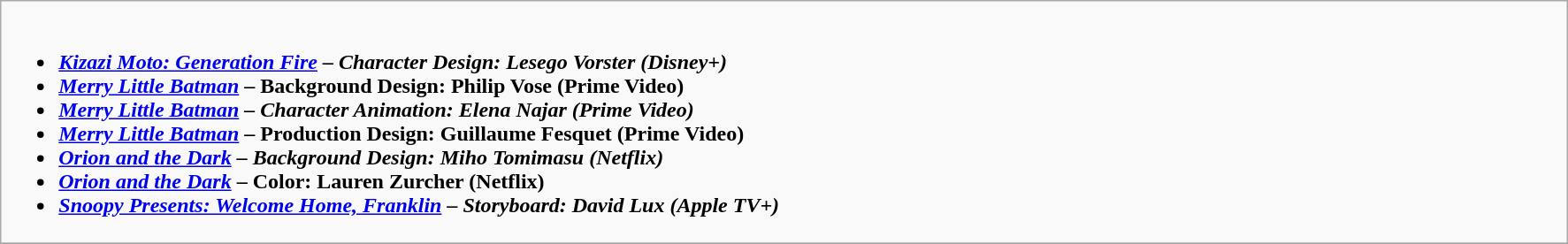<table class=wikitable>
<tr>
<td colspan="2" style="vertical-align:top;" width="50%"><br><ul><li><strong><em><a href='#'>Kizazi Moto: Generation Fire</a><em> – Character Design: Lesego Vorster (Disney+)<strong></li><li></em></strong><a href='#'>Merry Little Batman</a></em> – Background Design: Philip Vose (Prime Video)</strong></li><li><strong><em><a href='#'>Merry Little Batman</a><em> – Character Animation: Elena Najar (Prime Video)<strong></li><li></em></strong><a href='#'>Merry Little Batman</a></em> – Production Design: Guillaume Fesquet (Prime Video)</strong></li><li><strong><em><a href='#'>Orion and the Dark</a><em> – Background Design: Miho Tomimasu (Netflix)<strong></li><li></em></strong><a href='#'>Orion and the Dark</a></em> – Color: Lauren Zurcher (Netflix)</strong></li><li><strong><em><a href='#'>Snoopy Presents: Welcome Home, Franklin</a><em> – Storyboard: David Lux (Apple TV+)<strong></li></ul></td>
</tr>
<tr>
</tr>
</table>
